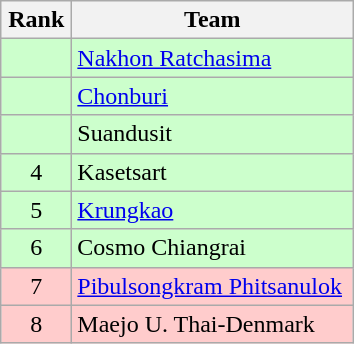<table class="wikitable" style="text-align: center;">
<tr>
<th width=40>Rank</th>
<th width=180>Team</th>
</tr>
<tr bgcolor=#CCFFCC>
<td></td>
<td align="left"><a href='#'>Nakhon Ratchasima</a></td>
</tr>
<tr bgcolor=#CCFFCC>
<td></td>
<td align="left"><a href='#'>Chonburi</a></td>
</tr>
<tr bgcolor=#CCFFCC>
<td></td>
<td align="left">Suandusit</td>
</tr>
<tr bgcolor=#CCFFCC>
<td>4</td>
<td align="left">Kasetsart</td>
</tr>
<tr bgcolor=#CCFFCC>
<td>5</td>
<td align="left"><a href='#'>Krungkao</a></td>
</tr>
<tr bgcolor=#CCFFCC>
<td>6</td>
<td align="left">Cosmo Chiangrai</td>
</tr>
<tr bgcolor=ffcccc>
<td>7</td>
<td align="left"><a href='#'>Pibulsongkram Phitsanulok</a></td>
</tr>
<tr bgcolor=ffcccc>
<td>8</td>
<td align="left">Maejo U. Thai-Denmark</td>
</tr>
</table>
